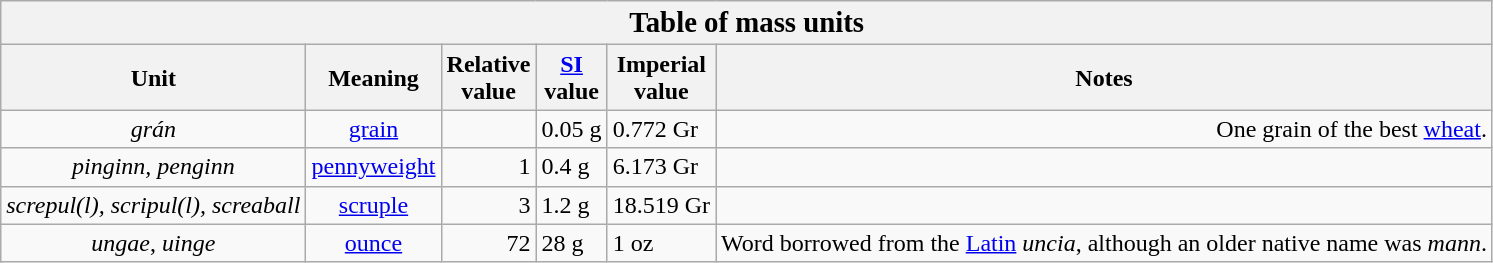<table class="wikitable">
<tr>
<th colspan="6"><big>Table of mass units</big></th>
</tr>
<tr>
<th>Unit</th>
<th>Meaning</th>
<th>Relative<br>value</th>
<th><a href='#'>SI</a><br>value</th>
<th>Imperial<br>value</th>
<th>Notes</th>
</tr>
<tr>
<td align=center><em>grán</em></td>
<td align=center><a href='#'>grain</a></td>
<td align=right></td>
<td align=left>0.05 g</td>
<td align=left>0.772 Gr</td>
<td align=right>One grain of the best <a href='#'>wheat</a>.</td>
</tr>
<tr>
<td align=center><em>pinginn, penginn</em></td>
<td align=center><a href='#'>pennyweight</a></td>
<td align=right>1</td>
<td align=left>0.4 g</td>
<td align=left>6.173 Gr</td>
<td align=right></td>
</tr>
<tr>
<td align=center><em>screpul(l), scripul(l), screaball</em></td>
<td align=center><a href='#'>scruple</a></td>
<td align=right>3</td>
<td align=left>1.2 g</td>
<td align=left>18.519 Gr</td>
<td align=right></td>
</tr>
<tr>
<td align=center><em>ungae</em>, <em>uinge</em></td>
<td align=center><a href='#'>ounce</a></td>
<td align=right>72</td>
<td align=left>28 g</td>
<td align=left>1 oz</td>
<td align=right>Word borrowed from the <a href='#'>Latin</a> <em>uncia</em>, although an older native name was <em>mann</em>.</td>
</tr>
</table>
